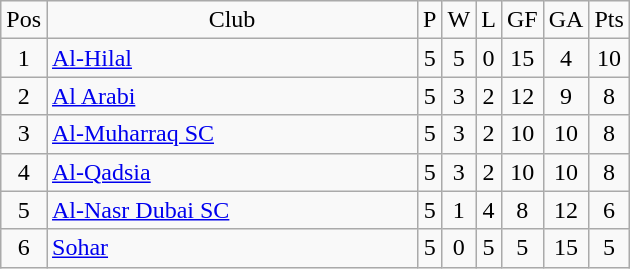<table class="wikitable" style="text-align:center;">
<tr>
<td>Pos</td>
<td style="width:15em">Club</td>
<td>P</td>
<td>W</td>
<td>L</td>
<td>GF</td>
<td>GA</td>
<td>Pts</td>
</tr>
<tr>
<td>1</td>
<td align="left"><a href='#'>Al-Hilal</a></td>
<td>5</td>
<td>5</td>
<td>0</td>
<td>15</td>
<td>4</td>
<td>10</td>
</tr>
<tr>
<td>2</td>
<td align="left"><a href='#'>Al Arabi</a></td>
<td>5</td>
<td>3</td>
<td>2</td>
<td>12</td>
<td>9</td>
<td>8</td>
</tr>
<tr>
<td>3</td>
<td align="left"><a href='#'>Al-Muharraq SC</a></td>
<td>5</td>
<td>3</td>
<td>2</td>
<td>10</td>
<td>10</td>
<td>8</td>
</tr>
<tr>
<td>4</td>
<td align="left"><a href='#'>Al-Qadsia</a></td>
<td>5</td>
<td>3</td>
<td>2</td>
<td>10</td>
<td>10</td>
<td>8</td>
</tr>
<tr>
<td>5</td>
<td align="left"><a href='#'>Al-Nasr Dubai SC</a></td>
<td>5</td>
<td>1</td>
<td>4</td>
<td>8</td>
<td>12</td>
<td>6</td>
</tr>
<tr>
<td>6</td>
<td align="left"><a href='#'>Sohar</a></td>
<td>5</td>
<td>0</td>
<td>5</td>
<td>5</td>
<td>15</td>
<td>5</td>
</tr>
</table>
